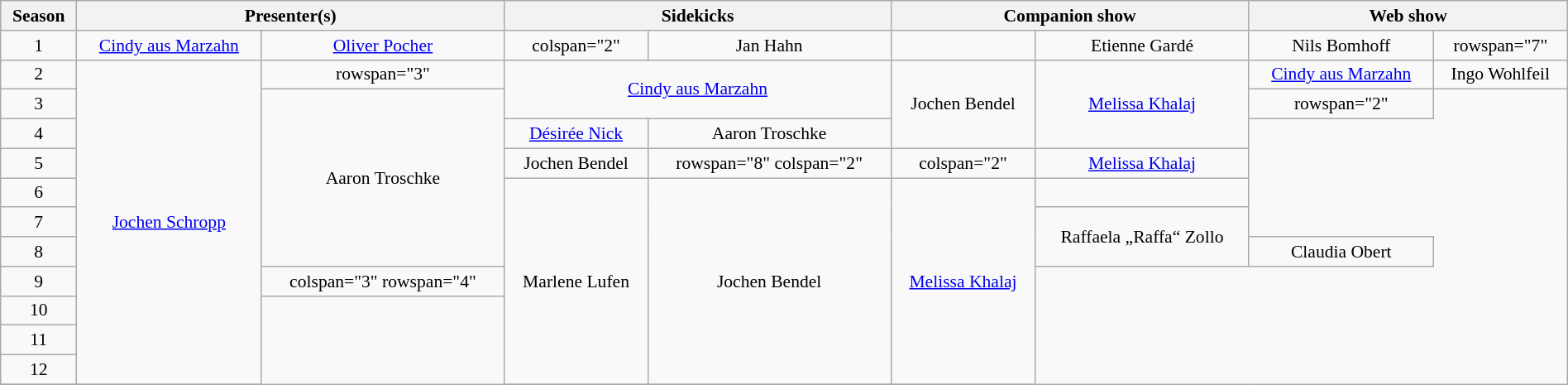<table class="wikitable float-right" style="width:100%; text-align:center; font-size:90%;">
<tr>
<th>Season</th>
<th colspan="2">Presenter(s)</th>
<th colspan="2">Sidekicks</th>
<th colspan="2">Companion show</th>
<th colspan="3">Web show</th>
</tr>
<tr>
<td>1</td>
<td><a href='#'>Cindy aus Marzahn</a></td>
<td><a href='#'>Oliver Pocher</a></td>
<td>colspan="2" </td>
<td>Jan Hahn</td>
<td></td>
<td>Etienne Gardé</td>
<td>Nils Bomhoff</td>
<td>rowspan="7" </td>
</tr>
<tr>
<td>2</td>
<td rowspan="11"><a href='#'>Jochen Schropp</a></td>
<td>rowspan="3" </td>
<td rowspan="2" colspan="2"><a href='#'>Cindy aus Marzahn</a></td>
<td rowspan="3">Jochen Bendel</td>
<td rowspan="3"><a href='#'>Melissa Khalaj</a></td>
<td><a href='#'>Cindy aus Marzahn</a></td>
<td>Ingo Wohlfeil</td>
</tr>
<tr>
<td>3</td>
<td rowspan="6">Aaron Troschke</td>
<td>rowspan="2" </td>
</tr>
<tr>
<td>4</td>
<td><a href='#'>Désirée Nick</a></td>
<td>Aaron Troschke</td>
</tr>
<tr>
<td>5</td>
<td>Jochen Bendel</td>
<td>rowspan="8" colspan="2" </td>
<td>colspan="2" </td>
<td><a href='#'>Melissa Khalaj</a></td>
</tr>
<tr>
<td>6</td>
<td rowspan="7">Marlene Lufen</td>
<td rowspan="7">Jochen Bendel</td>
<td rowspan="7"><a href='#'>Melissa Khalaj</a></td>
<td></td>
</tr>
<tr>
<td>7</td>
<td rowspan="2">Raffaela „Raffa“ Zollo</td>
</tr>
<tr>
<td>8</td>
<td>Claudia Obert</td>
</tr>
<tr>
<td>9</td>
<td>colspan="3" rowspan="4" </td>
</tr>
<tr>
<td>10</td>
</tr>
<tr>
<td>11</td>
</tr>
<tr>
<td>12</td>
</tr>
<tr>
</tr>
</table>
